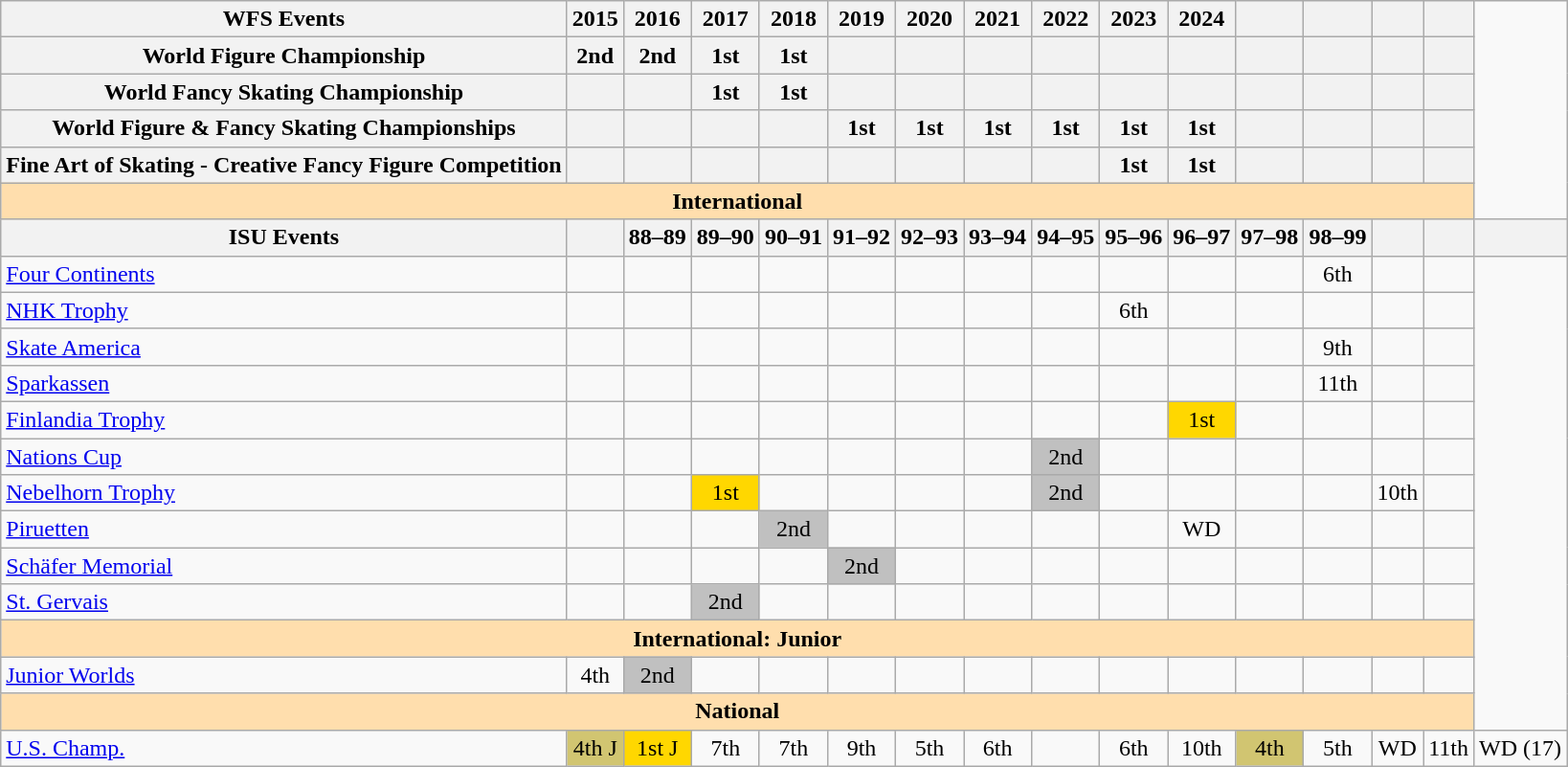<table class="wikitable" style="text-align:center">
<tr>
<th>WFS Events</th>
<th>2015</th>
<th>2016</th>
<th>2017</th>
<th>2018</th>
<th>2019</th>
<th>2020</th>
<th>2021</th>
<th>2022</th>
<th>2023</th>
<th>2024</th>
<th></th>
<th></th>
<th></th>
<th></th>
</tr>
<tr>
<th>World Figure Championship</th>
<th>2nd</th>
<th>2nd</th>
<th>1st</th>
<th>1st</th>
<th></th>
<th></th>
<th></th>
<th></th>
<th></th>
<th></th>
<th></th>
<th></th>
<th></th>
<th></th>
</tr>
<tr>
<th>World Fancy Skating Championship</th>
<th></th>
<th></th>
<th>1st</th>
<th>1st</th>
<th></th>
<th></th>
<th></th>
<th></th>
<th></th>
<th></th>
<th></th>
<th></th>
<th></th>
<th></th>
</tr>
<tr>
<th>World Figure & Fancy Skating Championships</th>
<th></th>
<th></th>
<th></th>
<th></th>
<th>1st</th>
<th>1st</th>
<th>1st</th>
<th>1st</th>
<th>1st</th>
<th>1st</th>
<th></th>
<th></th>
<th></th>
<th></th>
</tr>
<tr>
<th>Fine Art of Skating - Creative Fancy Figure Competition</th>
<th></th>
<th></th>
<th></th>
<th></th>
<th></th>
<th></th>
<th></th>
<th></th>
<th>1st</th>
<th>1st</th>
<th></th>
<th></th>
<th></th>
<th></th>
</tr>
<tr>
<th colspan="15" style="background-color: #ffdead; " align="center">International</th>
</tr>
<tr>
<th>ISU Events</th>
<th></th>
<th>88–89</th>
<th>89–90</th>
<th>90–91</th>
<th>91–92</th>
<th>92–93</th>
<th>93–94</th>
<th>94–95</th>
<th>95–96</th>
<th>96–97</th>
<th>97–98</th>
<th>98–99</th>
<th></th>
<th></th>
<th></th>
</tr>
<tr>
<td align="left"><a href='#'>Four Continents</a></td>
<td></td>
<td></td>
<td></td>
<td></td>
<td></td>
<td></td>
<td></td>
<td></td>
<td></td>
<td></td>
<td></td>
<td>6th</td>
<td></td>
<td></td>
</tr>
<tr>
<td align="left"> <a href='#'>NHK Trophy</a></td>
<td></td>
<td></td>
<td></td>
<td></td>
<td></td>
<td></td>
<td></td>
<td></td>
<td>6th</td>
<td></td>
<td></td>
<td></td>
<td></td>
<td></td>
</tr>
<tr>
<td align="left"> <a href='#'>Skate America</a></td>
<td></td>
<td></td>
<td></td>
<td></td>
<td></td>
<td></td>
<td></td>
<td></td>
<td></td>
<td></td>
<td></td>
<td>9th</td>
<td></td>
<td></td>
</tr>
<tr>
<td align="left"> <a href='#'>Sparkassen</a></td>
<td></td>
<td></td>
<td></td>
<td></td>
<td></td>
<td></td>
<td></td>
<td></td>
<td></td>
<td></td>
<td></td>
<td>11th</td>
<td></td>
<td></td>
</tr>
<tr>
<td align="left"><a href='#'>Finlandia Trophy</a></td>
<td></td>
<td></td>
<td></td>
<td></td>
<td></td>
<td></td>
<td></td>
<td></td>
<td></td>
<td bgcolor="gold">1st</td>
<td></td>
<td></td>
<td></td>
<td></td>
</tr>
<tr>
<td align="left"><a href='#'>Nations Cup</a></td>
<td></td>
<td></td>
<td></td>
<td></td>
<td></td>
<td></td>
<td></td>
<td bgcolor="silver">2nd</td>
<td></td>
<td></td>
<td></td>
<td></td>
<td></td>
<td></td>
</tr>
<tr>
<td align="left"><a href='#'>Nebelhorn Trophy</a></td>
<td></td>
<td></td>
<td bgcolor="gold">1st</td>
<td></td>
<td></td>
<td></td>
<td></td>
<td bgcolor="silver">2nd</td>
<td></td>
<td></td>
<td></td>
<td></td>
<td>10th</td>
<td></td>
</tr>
<tr>
<td align="left"><a href='#'>Piruetten</a></td>
<td></td>
<td></td>
<td></td>
<td bgcolor="silver">2nd</td>
<td></td>
<td></td>
<td></td>
<td></td>
<td></td>
<td>WD</td>
<td></td>
<td></td>
<td></td>
<td></td>
</tr>
<tr>
<td align="left"><a href='#'>Schäfer Memorial</a></td>
<td></td>
<td></td>
<td></td>
<td></td>
<td bgcolor="silver">2nd</td>
<td></td>
<td></td>
<td></td>
<td></td>
<td></td>
<td></td>
<td></td>
<td></td>
<td></td>
</tr>
<tr>
<td align="left"><a href='#'>St. Gervais</a></td>
<td></td>
<td></td>
<td bgcolor="silver">2nd</td>
<td></td>
<td></td>
<td></td>
<td></td>
<td></td>
<td></td>
<td></td>
<td></td>
<td></td>
<td></td>
<td></td>
</tr>
<tr>
<th colspan="15" style="background-color: #ffdead; " align="center">International: Junior</th>
</tr>
<tr>
<td align="left"><a href='#'>Junior Worlds</a></td>
<td>4th</td>
<td bgcolor="silver">2nd</td>
<td></td>
<td></td>
<td></td>
<td></td>
<td></td>
<td></td>
<td></td>
<td></td>
<td></td>
<td></td>
<td></td>
<td></td>
</tr>
<tr>
<th colspan="15" style="background-color: #ffdead; " align="center">National</th>
</tr>
<tr>
<td align="left"><a href='#'>U.S. Champ.</a></td>
<td bgcolor="d1c571">4th J</td>
<td bgcolor="gold">1st J</td>
<td>7th</td>
<td>7th</td>
<td>9th</td>
<td>5th</td>
<td>6th</td>
<td></td>
<td>6th</td>
<td>10th</td>
<td bgcolor="d1c571">4th</td>
<td>5th</td>
<td>WD</td>
<td>11th</td>
<td>WD (17)</td>
</tr>
</table>
